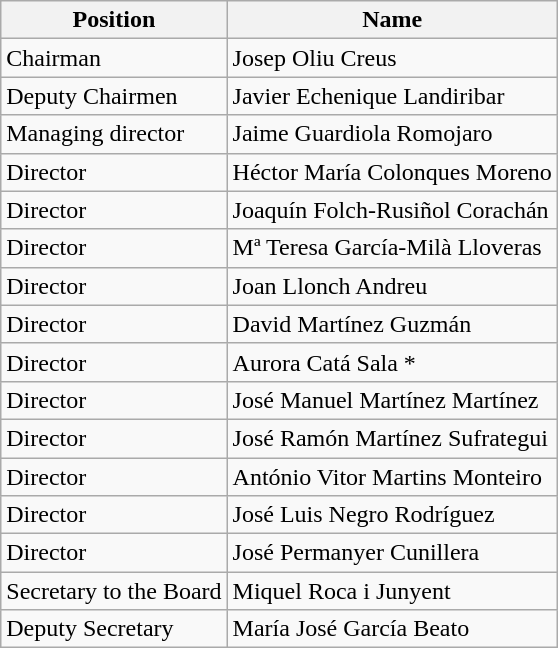<table class="wikitable">
<tr>
<th>Position</th>
<th>Name</th>
</tr>
<tr>
<td>Chairman</td>
<td>Josep Oliu Creus</td>
</tr>
<tr>
<td>Deputy Chairmen</td>
<td>Javier Echenique Landiribar</td>
</tr>
<tr>
<td>Managing director</td>
<td>Jaime Guardiola Romojaro</td>
</tr>
<tr>
<td>Director</td>
<td>Héctor María Colonques Moreno</td>
</tr>
<tr>
<td>Director</td>
<td>Joaquín Folch-Rusiñol Corachán</td>
</tr>
<tr>
<td>Director</td>
<td>Mª Teresa García-Milà Lloveras</td>
</tr>
<tr>
<td>Director</td>
<td>Joan Llonch Andreu</td>
</tr>
<tr>
<td>Director</td>
<td>David Martínez Guzmán</td>
</tr>
<tr>
<td>Director</td>
<td>Aurora Catá Sala *</td>
</tr>
<tr>
<td>Director</td>
<td>José Manuel Martínez Martínez</td>
</tr>
<tr>
<td>Director</td>
<td>José Ramón Martínez Sufrategui</td>
</tr>
<tr>
<td>Director</td>
<td>António Vitor Martins Monteiro</td>
</tr>
<tr>
<td>Director</td>
<td>José Luis Negro Rodríguez</td>
</tr>
<tr>
<td>Director</td>
<td>José Permanyer Cunillera</td>
</tr>
<tr>
<td>Secretary to the Board</td>
<td>Miquel Roca i Junyent</td>
</tr>
<tr>
<td>Deputy Secretary</td>
<td>María José García Beato</td>
</tr>
</table>
